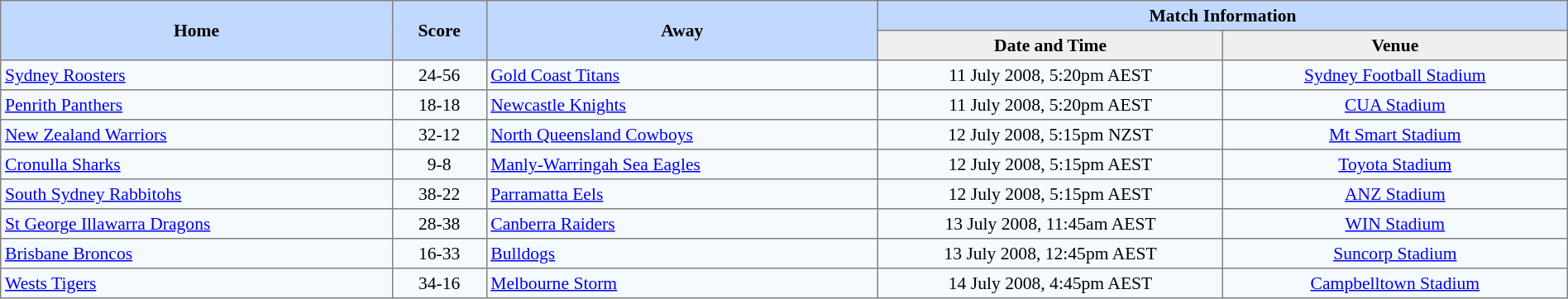<table border=1 style="border-collapse:collapse; font-size:90%;" cellpadding=3 cellspacing=0 width=100%>
<tr bgcolor=#C1D8FF>
<th rowspan=2 width=25%>Home</th>
<th rowspan=2 width=6%>Score</th>
<th rowspan=2 width=25%>Away</th>
<th colspan=6>Match Information</th>
</tr>
<tr bgcolor=#EFEFEF>
<th width=22%>Date and Time</th>
<th width=22%>Venue</th>
</tr>
<tr align=center bgcolor=#F5FAFF>
<td align=left> <a href='#'>Sydney Roosters</a></td>
<td>24-56</td>
<td align=left> <a href='#'>Gold Coast Titans</a></td>
<td>11 July 2008, 5:20pm AEST</td>
<td><a href='#'>Sydney Football Stadium</a></td>
</tr>
<tr align=center bgcolor=#F5FAFF>
<td align=left> <a href='#'>Penrith Panthers</a></td>
<td>18-18</td>
<td align=left> <a href='#'>Newcastle Knights</a></td>
<td>11 July 2008, 5:20pm AEST</td>
<td><a href='#'>CUA Stadium</a></td>
</tr>
<tr align=center bgcolor=#F5FAFF>
<td align=left> <a href='#'>New Zealand Warriors</a></td>
<td>32-12</td>
<td align=left> <a href='#'>North Queensland Cowboys</a></td>
<td>12 July 2008, 5:15pm NZST</td>
<td><a href='#'>Mt Smart Stadium</a></td>
</tr>
<tr align=center bgcolor=#F5FAFF>
<td align=left> <a href='#'>Cronulla Sharks</a></td>
<td>9-8</td>
<td align=left> <a href='#'>Manly-Warringah Sea Eagles</a></td>
<td>12 July 2008, 5:15pm AEST</td>
<td><a href='#'>Toyota Stadium</a></td>
</tr>
<tr align=center bgcolor=#F5FAFF>
<td align=left> <a href='#'>South Sydney Rabbitohs</a></td>
<td>38-22</td>
<td align=left> <a href='#'>Parramatta Eels</a></td>
<td>12 July 2008, 5:15pm AEST</td>
<td><a href='#'>ANZ Stadium</a></td>
</tr>
<tr align=center bgcolor=#F5FAFF>
<td align=left> <a href='#'>St George Illawarra Dragons</a></td>
<td>28-38</td>
<td align=left> <a href='#'>Canberra Raiders</a></td>
<td>13 July 2008, 11:45am AEST</td>
<td><a href='#'>WIN Stadium</a></td>
</tr>
<tr align=center bgcolor=#F5FAFF>
<td align=left> <a href='#'>Brisbane Broncos</a></td>
<td>16-33</td>
<td align=left> <a href='#'>Bulldogs</a></td>
<td>13 July 2008, 12:45pm AEST</td>
<td><a href='#'>Suncorp Stadium</a></td>
</tr>
<tr align=center bgcolor=#F5FAFF>
<td align=left> <a href='#'>Wests Tigers</a></td>
<td>34-16</td>
<td align=left> <a href='#'>Melbourne Storm</a></td>
<td>14 July 2008, 4:45pm AEST</td>
<td><a href='#'>Campbelltown Stadium</a></td>
</tr>
</table>
